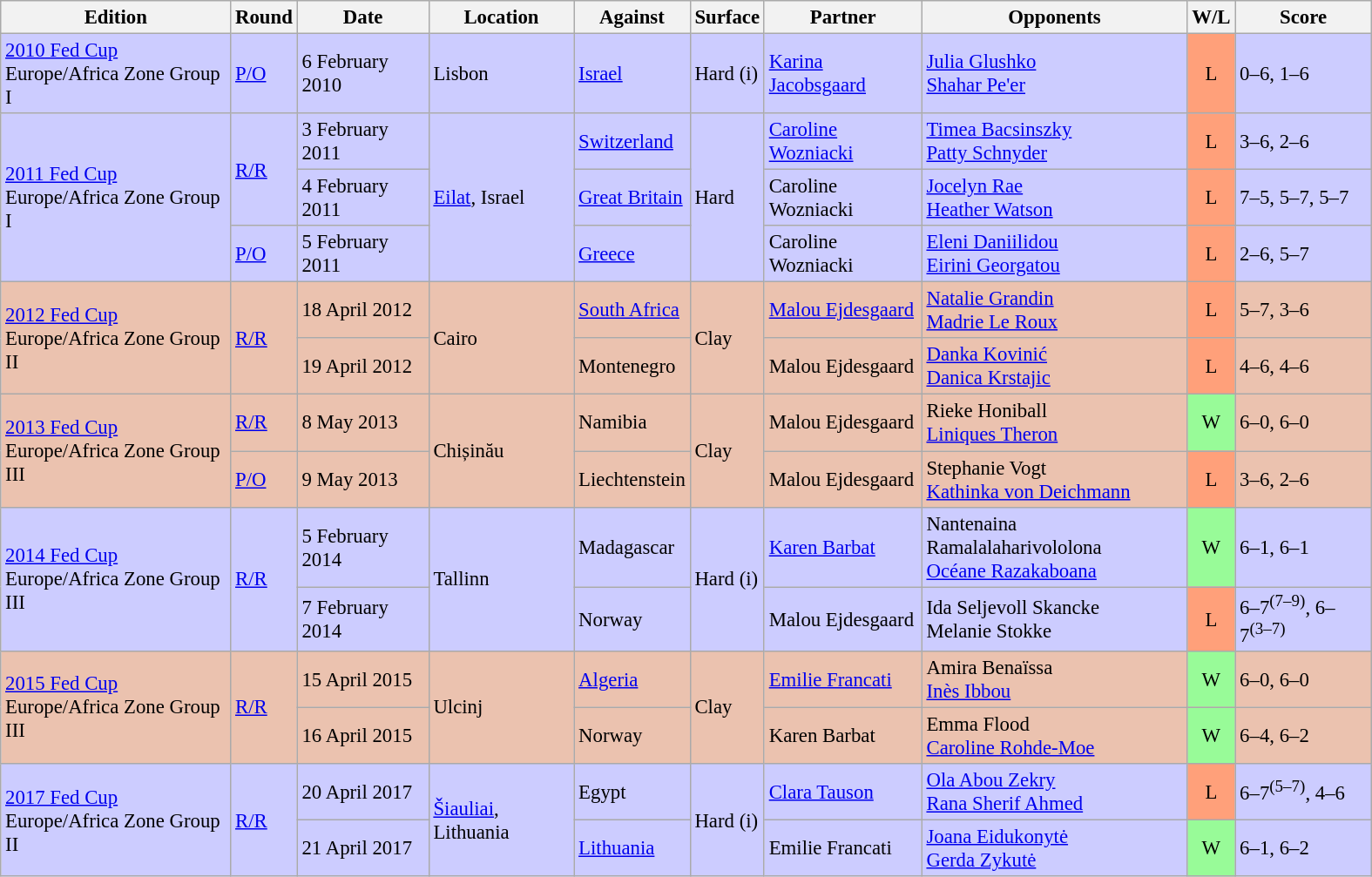<table class="wikitable" style="font-size:95%;" width="1050">
<tr>
<th>Edition</th>
<th>Round</th>
<th>Date</th>
<th>Location</th>
<th>Against</th>
<th>Surface</th>
<th>Partner</th>
<th>Opponents</th>
<th>W/L</th>
<th>Score</th>
</tr>
<tr style="background:#ccf;">
<td rowspan="1"><a href='#'>2010 Fed Cup</a> <br> Europe/Africa Zone Group I</td>
<td rowspan="1"><a href='#'>P/O</a></td>
<td>6 February 2010</td>
<td rowspan="1">Lisbon</td>
<td> <a href='#'>Israel</a></td>
<td rowspan="1">Hard (i)</td>
<td> <a href='#'>Karina Jacobsgaard</a></td>
<td><a href='#'>Julia Glushko</a> <br> <a href='#'>Shahar Pe'er</a></td>
<td style="text-align:center; background:#ffa07a;">L</td>
<td>0–6, 1–6</td>
</tr>
<tr style="background:#ccf;">
<td rowspan="3"><a href='#'>2011 Fed Cup</a> <br> Europe/Africa Zone Group I</td>
<td rowspan="2"><a href='#'>R/R</a></td>
<td>3 February 2011</td>
<td rowspan="3"><a href='#'>Eilat</a>, Israel</td>
<td> <a href='#'>Switzerland</a></td>
<td rowspan="3">Hard</td>
<td> <a href='#'>Caroline Wozniacki</a></td>
<td><a href='#'>Timea Bacsinszky</a><br> <a href='#'>Patty Schnyder</a></td>
<td style="text-align:center; background:#ffa07a;">L</td>
<td>3–6, 2–6</td>
</tr>
<tr style="background:#ccf;">
<td>4 February 2011</td>
<td> <a href='#'>Great Britain</a></td>
<td> Caroline Wozniacki</td>
<td><a href='#'>Jocelyn Rae</a><br> <a href='#'>Heather Watson</a></td>
<td style="text-align:center; background:#ffa07a;">L</td>
<td>7–5, 5–7, 5–7</td>
</tr>
<tr style="background:#ccf;">
<td rowspan="1"><a href='#'>P/O</a></td>
<td>5 February 2011</td>
<td> <a href='#'>Greece</a></td>
<td> Caroline Wozniacki</td>
<td><a href='#'>Eleni Daniilidou</a><br> <a href='#'>Eirini Georgatou</a></td>
<td style="text-align:center; background:#ffa07a;">L</td>
<td>2–6, 5–7</td>
</tr>
<tr bgcolor="#EBC2AF">
<td rowspan="2"><a href='#'>2012 Fed Cup</a> <br> Europe/Africa Zone Group II</td>
<td rowspan="2"><a href='#'>R/R</a></td>
<td>18 April 2012</td>
<td rowspan="2">Cairo</td>
<td> <a href='#'>South Africa</a></td>
<td rowspan="2">Clay</td>
<td> <a href='#'>Malou Ejdesgaard</a></td>
<td><a href='#'>Natalie Grandin</a><br> <a href='#'>Madrie Le Roux</a></td>
<td style="text-align:center; background:#ffa07a;">L</td>
<td>5–7, 3–6</td>
</tr>
<tr bgcolor="#EBC2AF">
<td>19 April 2012</td>
<td> Montenegro</td>
<td> Malou Ejdesgaard</td>
<td><a href='#'>Danka Kovinić</a><br> <a href='#'>Danica Krstajic</a></td>
<td style="text-align:center; background:#ffa07a;">L</td>
<td>4–6, 4–6</td>
</tr>
<tr bgcolor="#EBC2AF">
<td rowspan="2"><a href='#'>2013 Fed Cup</a> <br> Europe/Africa Zone Group III</td>
<td rowspan="1"><a href='#'>R/R</a></td>
<td>8 May 2013</td>
<td rowspan="2">Chișinău</td>
<td> Namibia</td>
<td rowspan="2">Clay</td>
<td> Malou Ejdesgaard</td>
<td>Rieke Honiball <br> <a href='#'>Liniques Theron</a></td>
<td style="text-align:center; background:#98fb98;">W</td>
<td>6–0, 6–0</td>
</tr>
<tr bgcolor="#EBC2AF">
<td rowspan="1"><a href='#'>P/O</a></td>
<td>9 May 2013</td>
<td> Liechtenstein</td>
<td> Malou Ejdesgaard</td>
<td>Stephanie Vogt <br> <a href='#'>Kathinka von Deichmann</a></td>
<td style="text-align:center; background:#ffa07a;">L</td>
<td>3–6, 2–6</td>
</tr>
<tr style="background:#ccf;">
<td rowspan="2"><a href='#'>2014 Fed Cup</a> <br> Europe/Africa Zone Group III</td>
<td rowspan="2"><a href='#'>R/R</a></td>
<td>5 February 2014</td>
<td rowspan="2">Tallinn</td>
<td> Madagascar</td>
<td rowspan="2">Hard (i)</td>
<td> <a href='#'>Karen Barbat</a></td>
<td>Nantenaina Ramalalaharivololona<br> <a href='#'>Océane Razakaboana</a></td>
<td style="text-align:center; background:#98fb98;">W</td>
<td>6–1, 6–1</td>
</tr>
<tr style="background:#ccf;">
<td>7 February 2014</td>
<td> Norway</td>
<td> Malou Ejdesgaard</td>
<td>Ida Seljevoll Skancke<br> Melanie Stokke</td>
<td style="text-align:center; background:#ffa07a;">L</td>
<td>6–7<sup>(7–9)</sup>, 6–7<sup>(3–7)</sup></td>
</tr>
<tr bgcolor="#EBC2AF">
<td rowspan="2"><a href='#'>2015 Fed Cup</a> <br> Europe/Africa Zone Group III</td>
<td rowspan="2"><a href='#'>R/R</a></td>
<td>15 April 2015</td>
<td rowspan="2">Ulcinj</td>
<td> <a href='#'>Algeria</a></td>
<td rowspan="2">Clay</td>
<td> <a href='#'>Emilie Francati</a></td>
<td>Amira Benaïssa <br> <a href='#'>Inès Ibbou</a></td>
<td style="text-align:center; background:#98fb98;">W</td>
<td>6–0, 6–0</td>
</tr>
<tr bgcolor="#EBC2AF">
<td>16 April 2015</td>
<td> Norway</td>
<td> Karen Barbat</td>
<td>Emma Flood <br> <a href='#'>Caroline Rohde-Moe</a></td>
<td style="text-align:center; background:#98fb98;">W</td>
<td>6–4, 6–2</td>
</tr>
<tr style="background:#ccf;">
<td rowspan="2"><a href='#'>2017 Fed Cup</a> <br> Europe/Africa Zone Group II</td>
<td rowspan="2"><a href='#'>R/R</a></td>
<td>20 April 2017</td>
<td rowspan="2"><a href='#'>Šiauliai</a>, Lithuania</td>
<td> Egypt</td>
<td rowspan="2">Hard (i)</td>
<td> <a href='#'>Clara Tauson</a></td>
<td><a href='#'>Ola Abou Zekry</a><br> <a href='#'>Rana Sherif Ahmed</a></td>
<td style="text-align:center; background:#ffa07a;">L</td>
<td>6–7<sup>(5–7)</sup>, 4–6</td>
</tr>
<tr style="background:#ccf;">
<td>21 April 2017</td>
<td> <a href='#'>Lithuania</a></td>
<td> Emilie Francati</td>
<td><a href='#'>Joana Eidukonytė</a><br> <a href='#'>Gerda Zykutė</a></td>
<td style="text-align:center; background:#98fb98;">W</td>
<td>6–1, 6–2</td>
</tr>
</table>
